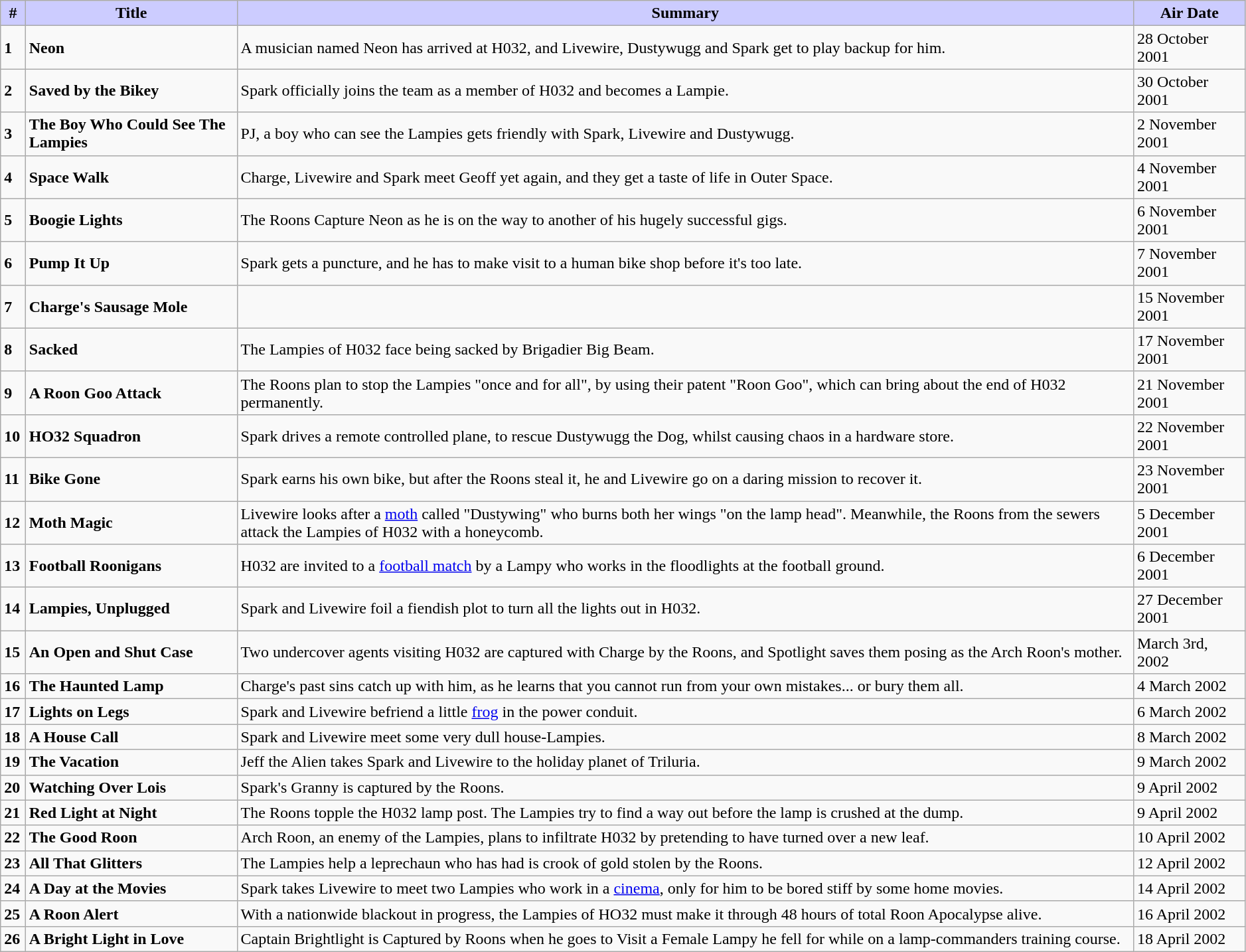<table class="wikitable" style="width:99%;">
<tr>
<th style="background:#ccf; width:2%;"><strong>#</strong></th>
<th style="background:#ccf; width:17%;"><strong>Title</strong></th>
<th style="background:#ccf;"><strong>Summary</strong></th>
<th style="background:#ccf; width:9%;"><strong>Air Date</strong></th>
</tr>
<tr>
<td><strong>1</strong></td>
<td><strong>Neon</strong></td>
<td>A musician named Neon has arrived at H032, and Livewire, Dustywugg and Spark get to play backup for him.</td>
<td>28 October 2001</td>
</tr>
<tr>
<td><strong>2</strong></td>
<td><strong>Saved by the Bikey</strong></td>
<td>Spark officially joins the team as a member of H032 and becomes a Lampie.</td>
<td>30 October 2001</td>
</tr>
<tr>
<td><strong>3</strong></td>
<td><strong>The Boy Who Could See The Lampies</strong></td>
<td>PJ, a boy who can see the Lampies gets friendly with Spark, Livewire and Dustywugg.</td>
<td>2 November 2001</td>
</tr>
<tr>
<td><strong>4</strong></td>
<td><strong>Space Walk</strong></td>
<td>Charge, Livewire and Spark meet Geoff yet again, and they get a taste of life in Outer Space.</td>
<td>4 November 2001</td>
</tr>
<tr>
<td><strong>5</strong></td>
<td><strong>Boogie Lights</strong></td>
<td>The Roons Capture Neon as he is on the way to another of his hugely successful gigs.</td>
<td>6 November 2001</td>
</tr>
<tr>
<td><strong>6</strong></td>
<td><strong>Pump It Up</strong></td>
<td>Spark gets a puncture, and he has to make visit to a human bike shop before it's too late.</td>
<td>7 November 2001</td>
</tr>
<tr>
<td><strong>7</strong></td>
<td><strong>Charge's Sausage Mole</strong></td>
<td></td>
<td>15 November 2001</td>
</tr>
<tr>
<td><strong>8</strong></td>
<td><strong>Sacked</strong></td>
<td>The Lampies of H032 face being sacked by Brigadier Big Beam.</td>
<td>17 November 2001</td>
</tr>
<tr>
<td><strong>9</strong></td>
<td><strong>A Roon Goo Attack</strong></td>
<td>The Roons plan to stop the Lampies "once and for all", by using their patent "Roon Goo", which can bring about the end of H032 permanently.</td>
<td>21 November 2001</td>
</tr>
<tr>
<td><strong>10</strong></td>
<td><strong>HO32 Squadron</strong></td>
<td>Spark drives a remote controlled plane, to rescue Dustywugg the Dog, whilst causing chaos in a hardware store.</td>
<td>22 November 2001</td>
</tr>
<tr>
<td><strong>11</strong></td>
<td><strong>Bike Gone</strong></td>
<td>Spark earns his own bike, but after the Roons steal it, he and Livewire go on a daring mission to recover it.</td>
<td>23 November 2001</td>
</tr>
<tr>
<td><strong>12</strong></td>
<td><strong>Moth Magic</strong></td>
<td>Livewire looks after a <a href='#'>moth</a> called "Dustywing" who burns both her wings "on the lamp head". Meanwhile, the Roons from the sewers attack the Lampies of H032 with a honeycomb.</td>
<td>5 December 2001</td>
</tr>
<tr>
<td><strong>13</strong></td>
<td><strong>Football Roonigans</strong></td>
<td>H032 are invited to a <a href='#'>football match</a> by a Lampy who works in the floodlights at the football ground.</td>
<td>6 December 2001</td>
</tr>
<tr>
<td><strong>14</strong></td>
<td><strong>Lampies, Unplugged</strong></td>
<td>Spark and Livewire foil a fiendish plot to turn all the lights out in H032.</td>
<td>27 December 2001</td>
</tr>
<tr>
<td><strong>15</strong></td>
<td><strong>An Open and Shut Case</strong></td>
<td>Two undercover agents visiting H032 are captured with Charge by the Roons, and Spotlight saves them posing as the Arch Roon's mother.</td>
<td>March 3rd, 2002</td>
</tr>
<tr>
<td><strong>16</strong></td>
<td><strong>The Haunted Lamp</strong></td>
<td>Charge's past sins catch up with him, as he learns that you cannot run from your own mistakes... or bury them all.</td>
<td>4 March 2002</td>
</tr>
<tr>
<td><strong>17</strong></td>
<td><strong>Lights on Legs</strong></td>
<td>Spark and Livewire befriend a little <a href='#'>frog</a> in the power conduit.</td>
<td>6 March 2002</td>
</tr>
<tr>
<td><strong>18</strong></td>
<td><strong>A House Call</strong></td>
<td>Spark and Livewire meet some very dull house-Lampies.</td>
<td>8 March 2002</td>
</tr>
<tr>
<td><strong>19</strong></td>
<td><strong>The Vacation</strong></td>
<td>Jeff the Alien takes Spark and Livewire to the holiday planet of Triluria.</td>
<td>9 March 2002</td>
</tr>
<tr>
<td><strong>20</strong></td>
<td><strong>Watching Over Lois</strong></td>
<td>Spark's Granny is captured by the Roons.</td>
<td>9 April 2002</td>
</tr>
<tr>
<td><strong>21</strong></td>
<td><strong>Red Light at Night</strong></td>
<td>The Roons topple the H032 lamp post. The Lampies try to find a way out before the lamp is crushed at the dump.</td>
<td>9 April 2002</td>
</tr>
<tr>
<td><strong>22</strong></td>
<td><strong>The Good Roon</strong></td>
<td>Arch Roon, an enemy of the Lampies, plans to infiltrate H032 by pretending to have turned over a new leaf.</td>
<td>10 April 2002</td>
</tr>
<tr>
<td><strong>23</strong></td>
<td><strong>All That Glitters</strong></td>
<td>The Lampies help a leprechaun who has had is crook of gold stolen by the Roons.</td>
<td>12 April 2002</td>
</tr>
<tr>
<td><strong>24</strong></td>
<td><strong>A Day at the Movies</strong></td>
<td>Spark takes Livewire to meet two Lampies who work in a <a href='#'>cinema</a>, only for him to be bored stiff by some home movies.</td>
<td>14 April 2002</td>
</tr>
<tr>
<td><strong>25</strong></td>
<td><strong>A Roon Alert</strong></td>
<td>With a nationwide blackout in progress, the Lampies of HO32 must make it through 48 hours of total Roon Apocalypse alive.</td>
<td>16 April 2002</td>
</tr>
<tr>
<td><strong>26</strong></td>
<td><strong>A Bright Light in Love</strong></td>
<td>Captain Brightlight is Captured by Roons when he goes to Visit a Female Lampy he fell for while on a lamp-commanders training course.</td>
<td>18 April 2002</td>
</tr>
</table>
